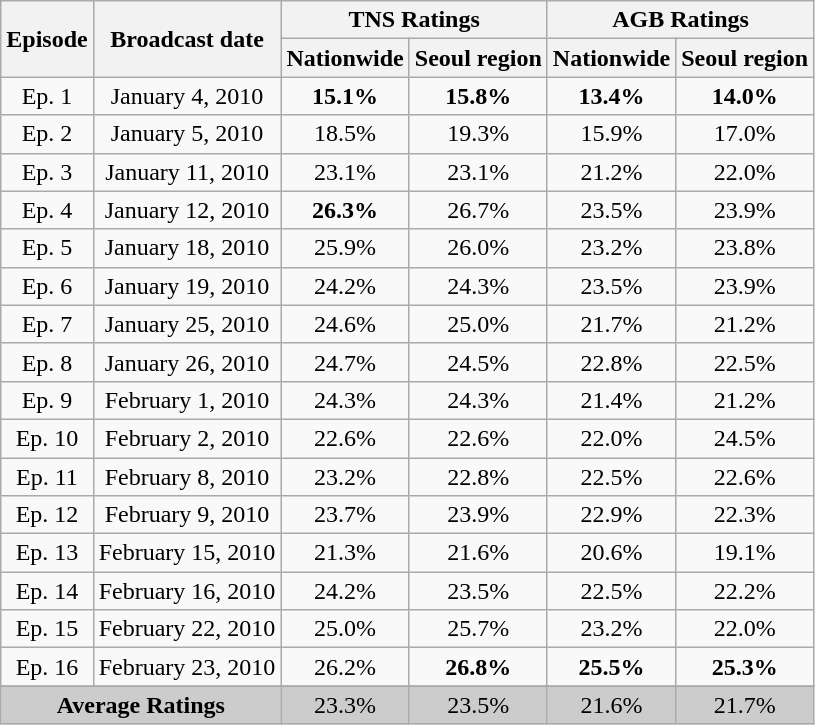<table class="wikitable collapsible" style="text-align:center">
<tr style="text-align:center">
<th rowspan="2">Episode</th>
<th rowspan="2">Broadcast date</th>
<th colspan="2">TNS Ratings</th>
<th colspan="2">AGB Ratings</th>
</tr>
<tr>
<th>Nationwide</th>
<th>Seoul region</th>
<th>Nationwide</th>
<th>Seoul region</th>
</tr>
<tr>
<td>Ep. 1</td>
<td>January 4, 2010</td>
<td><span><strong>15.1%</strong></span></td>
<td><span><strong>15.8%</strong></span></td>
<td><span><strong>13.4%</strong></span></td>
<td><span><strong>14.0%</strong></span></td>
</tr>
<tr>
<td>Ep. 2</td>
<td>January 5, 2010</td>
<td>18.5%</td>
<td>19.3%</td>
<td>15.9%</td>
<td>17.0%</td>
</tr>
<tr>
<td>Ep. 3</td>
<td>January 11, 2010</td>
<td>23.1%</td>
<td>23.1%</td>
<td>21.2%</td>
<td>22.0%</td>
</tr>
<tr>
<td>Ep. 4</td>
<td>January 12, 2010</td>
<td><span><strong>26.3%</strong></span></td>
<td>26.7%</td>
<td>23.5%</td>
<td>23.9%</td>
</tr>
<tr>
<td>Ep. 5</td>
<td>January 18, 2010</td>
<td>25.9%</td>
<td>26.0%</td>
<td>23.2%</td>
<td>23.8%</td>
</tr>
<tr>
<td>Ep. 6</td>
<td>January 19, 2010</td>
<td>24.2%</td>
<td>24.3%</td>
<td>23.5%</td>
<td>23.9%</td>
</tr>
<tr>
<td>Ep. 7</td>
<td>January 25, 2010</td>
<td>24.6%</td>
<td>25.0%</td>
<td>21.7%</td>
<td>21.2%</td>
</tr>
<tr>
<td>Ep. 8</td>
<td>January 26, 2010</td>
<td>24.7%</td>
<td>24.5%</td>
<td>22.8%</td>
<td>22.5%</td>
</tr>
<tr>
<td>Ep. 9</td>
<td>February 1, 2010</td>
<td>24.3%</td>
<td>24.3%</td>
<td>21.4%</td>
<td>21.2%</td>
</tr>
<tr>
<td>Ep. 10</td>
<td>February 2, 2010</td>
<td>22.6%</td>
<td>22.6%</td>
<td>22.0%</td>
<td>24.5%</td>
</tr>
<tr>
<td>Ep. 11</td>
<td>February 8, 2010</td>
<td>23.2%</td>
<td>22.8%</td>
<td>22.5%</td>
<td>22.6%</td>
</tr>
<tr>
<td>Ep. 12</td>
<td>February 9, 2010</td>
<td>23.7%</td>
<td>23.9%</td>
<td>22.9%</td>
<td>22.3%</td>
</tr>
<tr>
<td>Ep. 13</td>
<td>February 15, 2010</td>
<td>21.3%</td>
<td>21.6%</td>
<td>20.6%</td>
<td>19.1%</td>
</tr>
<tr>
<td>Ep. 14</td>
<td>February 16, 2010</td>
<td>24.2%</td>
<td>23.5%</td>
<td>22.5%</td>
<td>22.2%</td>
</tr>
<tr>
<td>Ep. 15</td>
<td>February 22, 2010</td>
<td>25.0%</td>
<td>25.7%</td>
<td>23.2%</td>
<td>22.0%</td>
</tr>
<tr>
<td>Ep. 16</td>
<td>February 23, 2010</td>
<td>26.2%</td>
<td><span><strong>26.8%</strong></span></td>
<td><span><strong>25.5%</strong></span></td>
<td><span><strong>25.3%</strong></span></td>
</tr>
<tr>
</tr>
<tr bgcolor="#CCCCCC">
<td colspan="2"><strong>Average Ratings</strong></td>
<td>23.3%</td>
<td>23.5%</td>
<td>21.6%</td>
<td>21.7%</td>
</tr>
</table>
